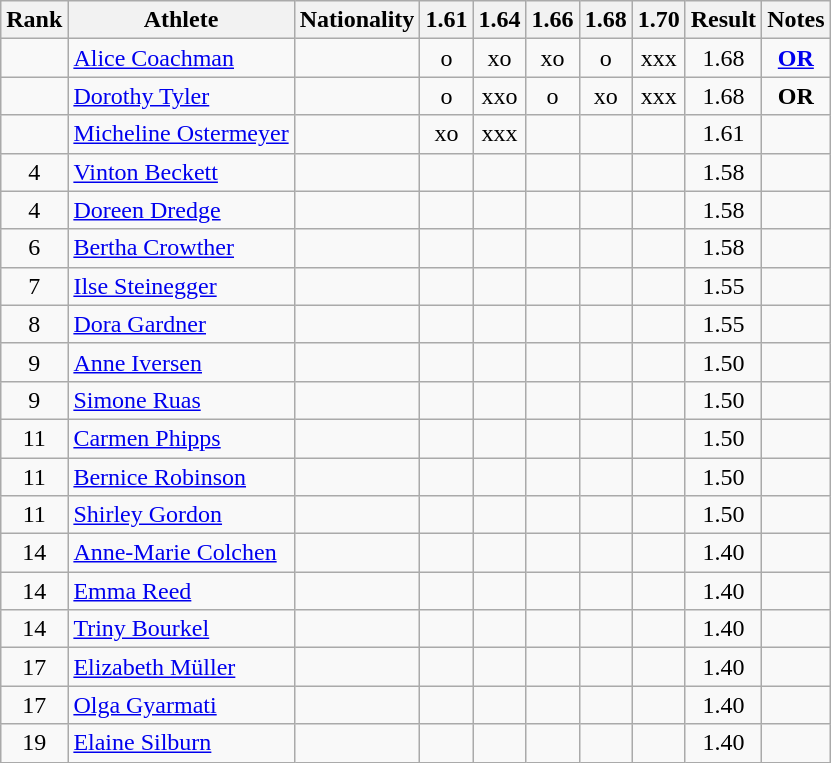<table class="wikitable sortable" style="text-align:center">
<tr>
<th>Rank</th>
<th>Athlete</th>
<th>Nationality</th>
<th>1.61</th>
<th>1.64</th>
<th>1.66</th>
<th>1.68</th>
<th>1.70</th>
<th>Result</th>
<th>Notes</th>
</tr>
<tr>
<td></td>
<td align=left><a href='#'>Alice Coachman</a></td>
<td align=left></td>
<td>o</td>
<td>xo</td>
<td>xo</td>
<td>o</td>
<td>xxx</td>
<td>1.68</td>
<td><strong><a href='#'>OR</a></strong></td>
</tr>
<tr>
<td></td>
<td align=left><a href='#'>Dorothy Tyler</a></td>
<td align=left></td>
<td>o</td>
<td>xxo</td>
<td>o</td>
<td>xo</td>
<td>xxx</td>
<td>1.68</td>
<td><strong>OR</strong></td>
</tr>
<tr>
<td></td>
<td align=left><a href='#'>Micheline Ostermeyer</a></td>
<td align=left></td>
<td>xo</td>
<td>xxx</td>
<td></td>
<td></td>
<td></td>
<td>1.61</td>
<td></td>
</tr>
<tr>
<td>4</td>
<td align=left><a href='#'>Vinton Beckett</a></td>
<td align=left></td>
<td></td>
<td></td>
<td></td>
<td></td>
<td></td>
<td>1.58</td>
<td></td>
</tr>
<tr>
<td>4</td>
<td align=left><a href='#'>Doreen Dredge</a></td>
<td align=left></td>
<td></td>
<td></td>
<td></td>
<td></td>
<td></td>
<td>1.58</td>
<td></td>
</tr>
<tr>
<td>6</td>
<td align=left><a href='#'>Bertha Crowther</a></td>
<td align=left></td>
<td></td>
<td></td>
<td></td>
<td></td>
<td></td>
<td>1.58</td>
<td></td>
</tr>
<tr>
<td>7</td>
<td align=left><a href='#'>Ilse Steinegger</a></td>
<td align=left></td>
<td></td>
<td></td>
<td></td>
<td></td>
<td></td>
<td>1.55</td>
<td></td>
</tr>
<tr>
<td>8</td>
<td align=left><a href='#'>Dora Gardner</a></td>
<td align=left></td>
<td></td>
<td></td>
<td></td>
<td></td>
<td></td>
<td>1.55</td>
<td></td>
</tr>
<tr>
<td>9</td>
<td align=left><a href='#'>Anne Iversen</a></td>
<td align=left></td>
<td></td>
<td></td>
<td></td>
<td></td>
<td></td>
<td>1.50</td>
<td></td>
</tr>
<tr>
<td>9</td>
<td align=left><a href='#'>Simone Ruas</a></td>
<td align=left></td>
<td></td>
<td></td>
<td></td>
<td></td>
<td></td>
<td>1.50</td>
<td></td>
</tr>
<tr>
<td>11</td>
<td align=left><a href='#'>Carmen Phipps</a></td>
<td align=left></td>
<td></td>
<td></td>
<td></td>
<td></td>
<td></td>
<td>1.50</td>
<td></td>
</tr>
<tr>
<td>11</td>
<td align=left><a href='#'>Bernice Robinson</a></td>
<td align=left></td>
<td></td>
<td></td>
<td></td>
<td></td>
<td></td>
<td>1.50</td>
<td></td>
</tr>
<tr>
<td>11</td>
<td align=left><a href='#'>Shirley Gordon</a></td>
<td align=left></td>
<td></td>
<td></td>
<td></td>
<td></td>
<td></td>
<td>1.50</td>
<td></td>
</tr>
<tr>
<td>14</td>
<td align=left><a href='#'>Anne-Marie Colchen</a></td>
<td align=left></td>
<td></td>
<td></td>
<td></td>
<td></td>
<td></td>
<td>1.40</td>
<td></td>
</tr>
<tr>
<td>14</td>
<td align=left><a href='#'>Emma Reed</a></td>
<td align=left></td>
<td></td>
<td></td>
<td></td>
<td></td>
<td></td>
<td>1.40</td>
<td></td>
</tr>
<tr>
<td>14</td>
<td align=left><a href='#'>Triny Bourkel</a></td>
<td align=left></td>
<td></td>
<td></td>
<td></td>
<td></td>
<td></td>
<td>1.40</td>
<td></td>
</tr>
<tr>
<td>17</td>
<td align=left><a href='#'>Elizabeth Müller</a></td>
<td align=left></td>
<td></td>
<td></td>
<td></td>
<td></td>
<td></td>
<td>1.40</td>
<td></td>
</tr>
<tr>
<td>17</td>
<td align=left><a href='#'>Olga Gyarmati</a></td>
<td align=left></td>
<td></td>
<td></td>
<td></td>
<td></td>
<td></td>
<td>1.40</td>
<td></td>
</tr>
<tr>
<td>19</td>
<td align=left><a href='#'>Elaine Silburn</a></td>
<td align=left></td>
<td></td>
<td></td>
<td></td>
<td></td>
<td></td>
<td>1.40</td>
<td></td>
</tr>
</table>
